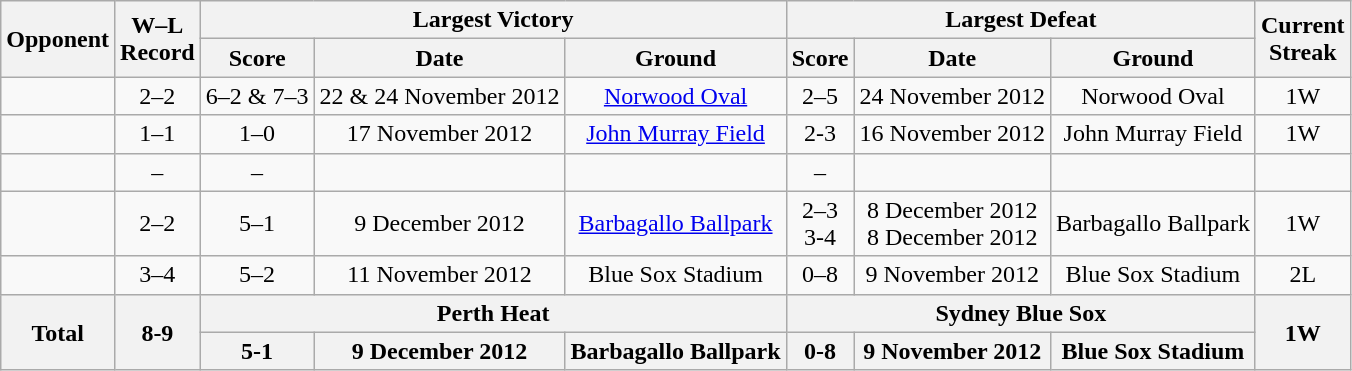<table class="wikitable" style="text-align:center">
<tr>
<th rowspan=2>Opponent</th>
<th rowspan=2>W–L<br>Record</th>
<th colspan=3>Largest Victory</th>
<th colspan=3>Largest Defeat</th>
<th rowspan=2>Current<br>Streak</th>
</tr>
<tr>
<th>Score</th>
<th>Date</th>
<th>Ground</th>
<th>Score</th>
<th>Date</th>
<th>Ground</th>
</tr>
<tr>
<td align=left></td>
<td>2–2</td>
<td>6–2 & 7–3</td>
<td>22 & 24 November 2012</td>
<td><a href='#'>Norwood Oval</a></td>
<td>2–5</td>
<td>24 November 2012</td>
<td>Norwood Oval</td>
<td>1W</td>
</tr>
<tr>
<td align=left></td>
<td>1–1</td>
<td>1–0</td>
<td>17 November 2012</td>
<td><a href='#'>John Murray Field</a></td>
<td>2-3</td>
<td>16 November 2012</td>
<td>John Murray Field</td>
<td>1W</td>
</tr>
<tr>
<td align=left></td>
<td>–</td>
<td>–</td>
<td></td>
<td></td>
<td>–</td>
<td></td>
<td></td>
<td></td>
</tr>
<tr>
<td align=left></td>
<td>2–2</td>
<td>5–1</td>
<td>9 December 2012</td>
<td><a href='#'>Barbagallo Ballpark</a></td>
<td>2–3<br>3-4</td>
<td>8 December 2012<br>8 December 2012</td>
<td>Barbagallo Ballpark</td>
<td>1W</td>
</tr>
<tr>
<td align=left></td>
<td>3–4</td>
<td>5–2</td>
<td>11 November 2012</td>
<td>Blue Sox Stadium</td>
<td>0–8</td>
<td>9 November 2012</td>
<td>Blue Sox Stadium</td>
<td>2L</td>
</tr>
<tr>
<th rowspan=2 align=left>Total</th>
<th rowspan=2>8-9</th>
<th colspan=3>Perth Heat</th>
<th colspan=3>Sydney Blue Sox</th>
<th rowspan=2>1W</th>
</tr>
<tr>
<th>5-1</th>
<th>9 December 2012</th>
<th>Barbagallo Ballpark</th>
<th>0-8</th>
<th>9 November 2012</th>
<th>Blue Sox Stadium</th>
</tr>
</table>
